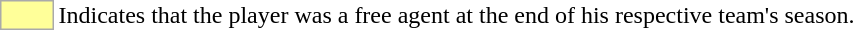<table>
<tr>
<td style="background:#ff9; border:1px solid #aaa; width:2em;"></td>
<td>Indicates that the player was a free agent at the end of his respective team's  season.</td>
</tr>
</table>
